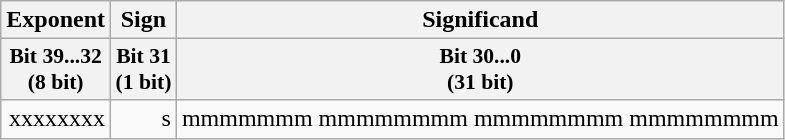<table class="wikitable">
<tr>
<th>Exponent</th>
<th>Sign</th>
<th>Significand</th>
</tr>
<tr style="font-size:90%">
<th>Bit 39...32<br>(8 bit)</th>
<th>Bit 31<br>(1 bit)</th>
<th>Bit 30...0<br>(31 bit)</th>
</tr>
<tr style="text-align:right">
<td>xxxxxxxx</td>
<td>s</td>
<td>mmmmmmm mmmmmmmm mmmmmmmm mmmmmmmm</td>
</tr>
</table>
